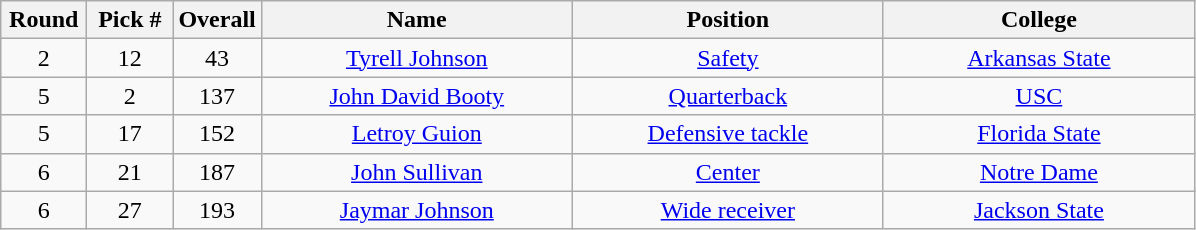<table class="wikitable sortable" style="text-align:center">
<tr>
<th width=50px>Round</th>
<th width=50px>Pick #</th>
<th width=50px>Overall</th>
<th width=200px>Name</th>
<th width=200px>Position</th>
<th width=200px>College</th>
</tr>
<tr>
<td>2</td>
<td>12</td>
<td>43</td>
<td><a href='#'>Tyrell Johnson</a></td>
<td><a href='#'>Safety</a></td>
<td><a href='#'>Arkansas State</a></td>
</tr>
<tr>
<td>5</td>
<td>2</td>
<td>137</td>
<td><a href='#'>John David Booty</a></td>
<td><a href='#'>Quarterback</a></td>
<td><a href='#'>USC</a></td>
</tr>
<tr>
<td>5</td>
<td>17</td>
<td>152</td>
<td><a href='#'>Letroy Guion</a></td>
<td><a href='#'>Defensive tackle</a></td>
<td><a href='#'>Florida State</a></td>
</tr>
<tr>
<td>6</td>
<td>21</td>
<td>187</td>
<td><a href='#'>John Sullivan</a></td>
<td><a href='#'>Center</a></td>
<td><a href='#'>Notre Dame</a></td>
</tr>
<tr>
<td>6</td>
<td>27</td>
<td>193</td>
<td><a href='#'>Jaymar Johnson</a></td>
<td><a href='#'>Wide receiver</a></td>
<td><a href='#'>Jackson State</a></td>
</tr>
</table>
